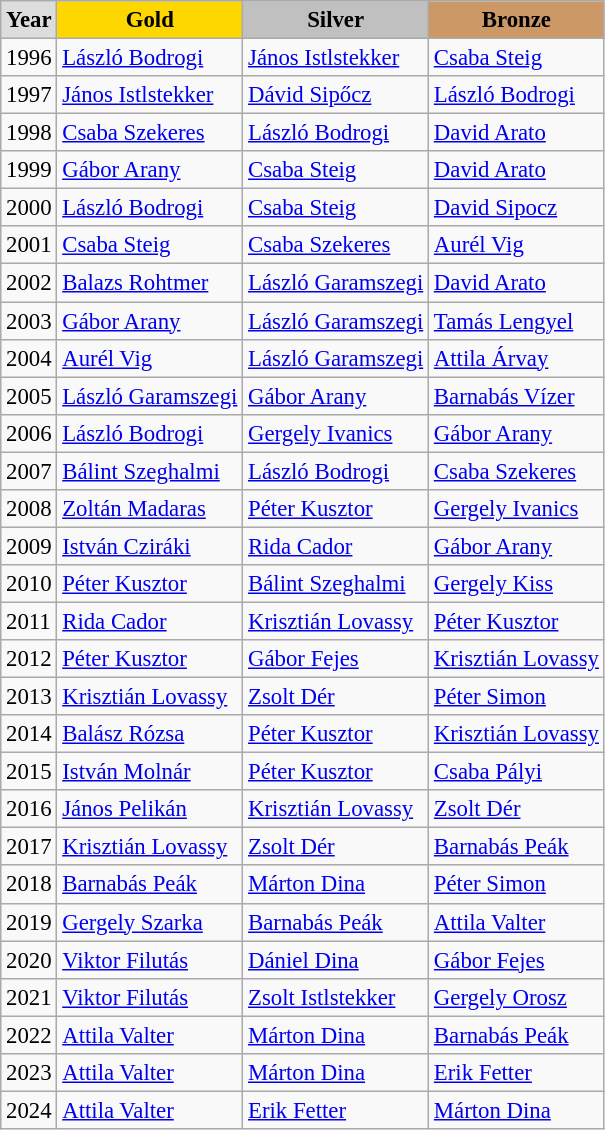<table class="wikitable sortable" style="font-size:95%">
<tr style="text-align:center; background:#e4e4e4; font-weight:bold;">
<td style="background:#ddd; ">Year</td>
<td style="background:gold; ">Gold</td>
<td style="background:silver; ">Silver</td>
<td style="background:#c96; ">Bronze</td>
</tr>
<tr>
<td>1996</td>
<td><a href='#'>László Bodrogi</a></td>
<td><a href='#'>János Istlstekker</a></td>
<td><a href='#'>Csaba Steig</a></td>
</tr>
<tr>
<td>1997</td>
<td><a href='#'>János Istlstekker</a></td>
<td><a href='#'>Dávid Sipőcz</a></td>
<td><a href='#'>László Bodrogi</a></td>
</tr>
<tr>
<td>1998</td>
<td><a href='#'>Csaba Szekeres</a></td>
<td><a href='#'>László Bodrogi</a></td>
<td><a href='#'>David Arato</a></td>
</tr>
<tr>
<td>1999</td>
<td><a href='#'>Gábor Arany</a></td>
<td><a href='#'>Csaba Steig</a></td>
<td><a href='#'>David Arato</a></td>
</tr>
<tr>
<td>2000</td>
<td><a href='#'>László Bodrogi</a></td>
<td><a href='#'>Csaba Steig</a></td>
<td><a href='#'>David Sipocz</a></td>
</tr>
<tr>
<td>2001</td>
<td><a href='#'>Csaba Steig</a></td>
<td><a href='#'>Csaba Szekeres</a></td>
<td><a href='#'>Aurél Vig</a></td>
</tr>
<tr>
<td>2002</td>
<td><a href='#'>Balazs Rohtmer</a></td>
<td><a href='#'>László Garamszegi</a></td>
<td><a href='#'>David Arato</a></td>
</tr>
<tr>
<td>2003</td>
<td><a href='#'>Gábor Arany</a></td>
<td><a href='#'>László Garamszegi</a></td>
<td><a href='#'>Tamás Lengyel</a></td>
</tr>
<tr>
<td>2004</td>
<td><a href='#'>Aurél Vig</a></td>
<td><a href='#'>László Garamszegi</a></td>
<td><a href='#'>Attila Árvay</a></td>
</tr>
<tr>
<td>2005</td>
<td><a href='#'>László Garamszegi</a></td>
<td><a href='#'>Gábor Arany</a></td>
<td><a href='#'>Barnabás Vízer</a></td>
</tr>
<tr>
<td>2006</td>
<td><a href='#'>László Bodrogi</a></td>
<td><a href='#'>Gergely Ivanics</a></td>
<td><a href='#'>Gábor Arany</a></td>
</tr>
<tr>
<td>2007</td>
<td><a href='#'>Bálint Szeghalmi</a></td>
<td><a href='#'>László Bodrogi</a></td>
<td><a href='#'>Csaba Szekeres</a></td>
</tr>
<tr>
<td>2008</td>
<td><a href='#'>Zoltán Madaras</a></td>
<td><a href='#'>Péter Kusztor</a></td>
<td><a href='#'>Gergely Ivanics</a></td>
</tr>
<tr>
<td>2009</td>
<td><a href='#'>István Cziráki</a></td>
<td><a href='#'>Rida Cador</a></td>
<td><a href='#'>Gábor Arany</a></td>
</tr>
<tr>
<td>2010</td>
<td><a href='#'>Péter Kusztor</a></td>
<td><a href='#'>Bálint Szeghalmi</a></td>
<td><a href='#'>Gergely Kiss</a></td>
</tr>
<tr>
<td>2011</td>
<td><a href='#'>Rida Cador</a></td>
<td><a href='#'>Krisztián Lovassy</a></td>
<td><a href='#'>Péter Kusztor</a></td>
</tr>
<tr>
<td>2012</td>
<td><a href='#'>Péter Kusztor</a></td>
<td><a href='#'>Gábor Fejes</a></td>
<td><a href='#'>Krisztián Lovassy</a></td>
</tr>
<tr>
<td>2013</td>
<td><a href='#'>Krisztián Lovassy</a></td>
<td><a href='#'>Zsolt Dér</a></td>
<td><a href='#'>Péter Simon</a></td>
</tr>
<tr>
<td>2014</td>
<td><a href='#'>Balász Rózsa</a></td>
<td><a href='#'>Péter Kusztor</a></td>
<td><a href='#'>Krisztián Lovassy</a></td>
</tr>
<tr>
<td>2015</td>
<td><a href='#'>István Molnár</a></td>
<td><a href='#'>Péter Kusztor</a></td>
<td><a href='#'>Csaba Pályi</a></td>
</tr>
<tr>
<td>2016</td>
<td><a href='#'>János Pelikán</a></td>
<td><a href='#'>Krisztián Lovassy</a></td>
<td><a href='#'>Zsolt Dér</a></td>
</tr>
<tr>
<td>2017</td>
<td><a href='#'>Krisztián Lovassy</a></td>
<td><a href='#'>Zsolt Dér</a></td>
<td><a href='#'>Barnabás Peák</a></td>
</tr>
<tr>
<td>2018</td>
<td><a href='#'>Barnabás Peák</a></td>
<td><a href='#'>Márton Dina</a></td>
<td><a href='#'>Péter Simon</a></td>
</tr>
<tr>
<td>2019</td>
<td><a href='#'>Gergely Szarka</a></td>
<td><a href='#'>Barnabás Peák</a></td>
<td><a href='#'>Attila Valter</a></td>
</tr>
<tr>
<td>2020</td>
<td><a href='#'>Viktor Filutás</a></td>
<td><a href='#'>Dániel Dina</a></td>
<td><a href='#'>Gábor Fejes</a></td>
</tr>
<tr>
<td>2021</td>
<td><a href='#'>Viktor Filutás</a></td>
<td><a href='#'>Zsolt Istlstekker</a></td>
<td><a href='#'>Gergely Orosz</a></td>
</tr>
<tr>
<td>2022</td>
<td><a href='#'>Attila Valter</a></td>
<td><a href='#'>Márton Dina</a></td>
<td><a href='#'>Barnabás Peák</a></td>
</tr>
<tr>
<td>2023</td>
<td><a href='#'>Attila Valter</a></td>
<td><a href='#'>Márton Dina</a></td>
<td><a href='#'>Erik Fetter</a></td>
</tr>
<tr>
<td>2024</td>
<td><a href='#'>Attila Valter</a></td>
<td><a href='#'>Erik Fetter</a></td>
<td><a href='#'>Márton Dina</a></td>
</tr>
</table>
